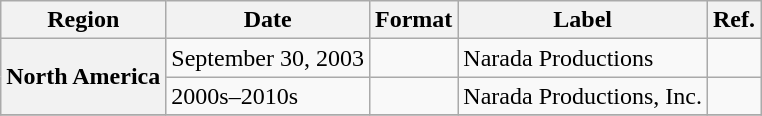<table class="wikitable plainrowheaders">
<tr>
<th scope="col">Region</th>
<th scope="col">Date</th>
<th scope="col">Format</th>
<th scope="col">Label</th>
<th scope="col">Ref.</th>
</tr>
<tr>
<th scope="row" rowspan="2">North America</th>
<td>September 30, 2003</td>
<td></td>
<td>Narada Productions</td>
<td></td>
</tr>
<tr>
<td>2000s–2010s</td>
<td></td>
<td>Narada Productions, Inc.</td>
<td></td>
</tr>
<tr>
</tr>
</table>
